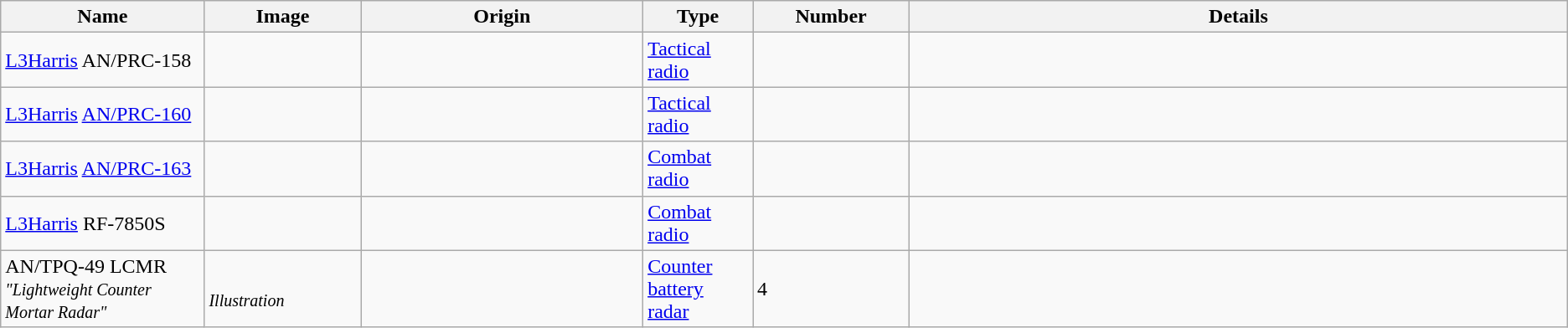<table class="wikitable">
<tr>
<th style="text-align: center; width:13%;">Name</th>
<th style="text-align: center; width:10%;">Image</th>
<th style="text-align: center; width:18%;">Origin</th>
<th style="text-align: center; width:7%;">Type</th>
<th style="text-align: center; width:10%; ">Number</th>
<th style="text-align: center; width:42%;">Details</th>
</tr>
<tr>
<td><a href='#'>L3Harris</a> AN/PRC-158</td>
<td></td>
<td></td>
<td><a href='#'>Tactical radio</a></td>
<td></td>
<td></td>
</tr>
<tr>
<td><a href='#'>L3Harris</a> <a href='#'>AN/PRC-160</a></td>
<td></td>
<td></td>
<td><a href='#'>Tactical radio</a></td>
<td></td>
<td></td>
</tr>
<tr>
<td><a href='#'>L3Harris</a> <a href='#'>AN/PRC-163</a></td>
<td></td>
<td></td>
<td><a href='#'>Combat radio</a></td>
<td></td>
<td></td>
</tr>
<tr>
<td><a href='#'>L3Harris</a> RF-7850S</td>
<td></td>
<td></td>
<td><a href='#'>Combat radio</a></td>
<td></td>
<td></td>
</tr>
<tr>
<td>AN/TPQ-49 LCMR<br><em><small>"Lightweight Counter Mortar Radar"</small></em></td>
<td><br><small><em>Illustration</em></small></td>
<td></td>
<td><a href='#'>Counter battery radar</a></td>
<td>4</td>
<td></td>
</tr>
</table>
